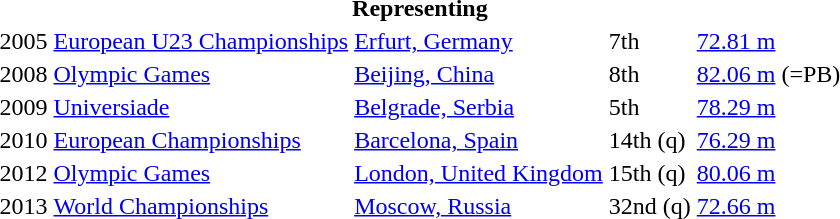<table>
<tr>
<th colspan="5">Representing </th>
</tr>
<tr>
<td>2005</td>
<td><a href='#'>European U23 Championships</a></td>
<td><a href='#'>Erfurt, Germany</a></td>
<td>7th</td>
<td><a href='#'>72.81 m</a></td>
</tr>
<tr>
<td>2008</td>
<td><a href='#'>Olympic Games</a></td>
<td><a href='#'>Beijing, China</a></td>
<td>8th</td>
<td><a href='#'>82.06 m</a> (=PB)</td>
</tr>
<tr>
<td>2009</td>
<td><a href='#'>Universiade</a></td>
<td><a href='#'>Belgrade, Serbia</a></td>
<td>5th</td>
<td><a href='#'>78.29 m</a></td>
</tr>
<tr>
<td>2010</td>
<td><a href='#'>European Championships</a></td>
<td><a href='#'>Barcelona, Spain</a></td>
<td>14th (q)</td>
<td><a href='#'>76.29 m</a></td>
</tr>
<tr>
<td>2012</td>
<td><a href='#'>Olympic Games</a></td>
<td><a href='#'>London, United Kingdom</a></td>
<td>15th (q)</td>
<td><a href='#'>80.06 m</a></td>
</tr>
<tr>
<td>2013</td>
<td><a href='#'>World Championships</a></td>
<td><a href='#'>Moscow, Russia</a></td>
<td>32nd (q)</td>
<td><a href='#'>72.66 m</a></td>
</tr>
</table>
